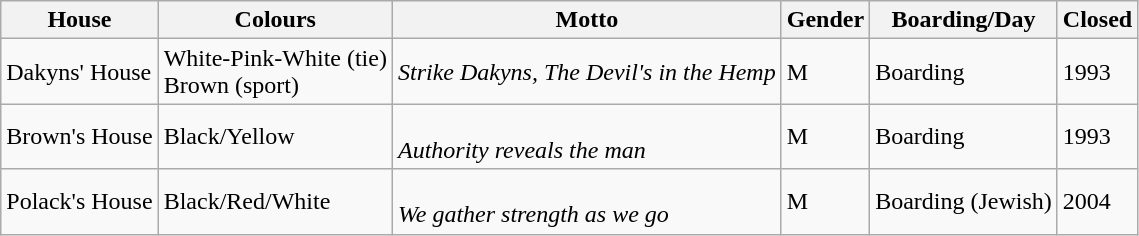<table class="wikitable">
<tr>
<th>House</th>
<th>Colours</th>
<th>Motto</th>
<th>Gender</th>
<th>Boarding/Day</th>
<th>Closed</th>
</tr>
<tr>
<td>Dakyns' House</td>
<td>White-Pink-White (tie) <br>Brown (sport)</td>
<td><em>Strike Dakyns, The Devil's in the Hemp</em></td>
<td>M</td>
<td>Boarding</td>
<td>1993</td>
</tr>
<tr>
<td>Brown's House</td>
<td>Black/Yellow</td>
<td><br><em>Authority reveals the man</em></td>
<td>M</td>
<td>Boarding</td>
<td>1993</td>
</tr>
<tr>
<td>Polack's House</td>
<td>Black/Red/White</td>
<td><br><em>We gather strength as we go</em></td>
<td>M</td>
<td>Boarding (Jewish)</td>
<td>2004</td>
</tr>
</table>
